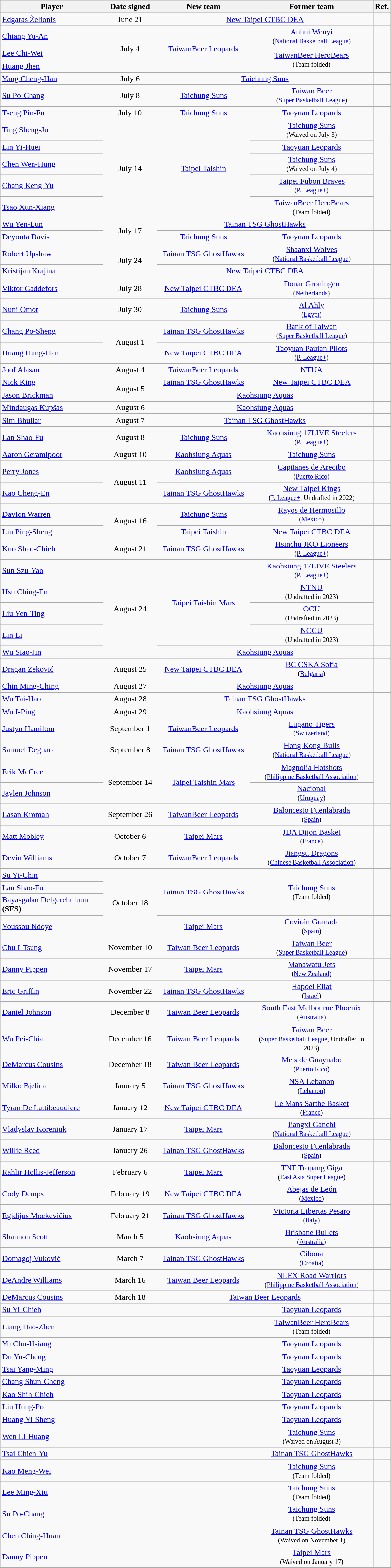<table class="wikitable sortable">
<tr>
<th align="left" style="width:200px">Player</th>
<th align="center" style="width:100px">Date signed</th>
<th align="center" style="width:180px">New team</th>
<th align="center" style="width:240px">Former team</th>
<th class="unsortable" align="center">Ref.</th>
</tr>
<tr>
<td align="left"><a href='#'>Edgaras Želionis</a></td>
<td align="center">June 21</td>
<td colspan=2 align="center"><a href='#'>New Taipei CTBC DEA</a></td>
<td align="center"></td>
</tr>
<tr>
<td align="left"><a href='#'>Chiang Yu-An</a></td>
<td rowspan=3 align="center">July 4</td>
<td rowspan=3 align="center"><a href='#'>TaiwanBeer Leopards</a></td>
<td align="center"><a href='#'>Anhui Wenyi</a><br><small>(<a href='#'>National Basketball League</a>)</small></td>
<td rowspan=3 align="center"></td>
</tr>
<tr>
<td align="left"><a href='#'>Lee Chi-Wei</a></td>
<td rowspan=2 align="center"><a href='#'>TaiwanBeer HeroBears</a><br><small>(Team folded)</small></td>
</tr>
<tr>
<td align="left"><a href='#'>Huang Jhen</a></td>
</tr>
<tr>
<td align="left"><a href='#'>Yang Cheng-Han</a></td>
<td align="center">July 6</td>
<td colspan=2 align="center"><a href='#'>Taichung Suns</a></td>
<td align="center"></td>
</tr>
<tr>
<td align="left"><a href='#'>Su Po-Chang</a></td>
<td align="center">July 8</td>
<td align="center"><a href='#'>Taichung Suns</a></td>
<td align="center"><a href='#'>Taiwan Beer</a><br><small>(<a href='#'>Super Basketball League</a>)</small></td>
<td align="center"></td>
</tr>
<tr>
<td align="left"><a href='#'>Tseng Pin-Fu</a></td>
<td align="center">July 10</td>
<td align="center"><a href='#'>Taichung Suns</a></td>
<td align="center"><a href='#'>Taoyuan Leopards</a></td>
<td align="center"></td>
</tr>
<tr>
<td align="left"><a href='#'>Ting Sheng-Ju</a></td>
<td rowspan=5 align="center">July 14</td>
<td rowspan=5 align="center"><a href='#'>Taipei Taishin</a></td>
<td align="center"><a href='#'>Taichung Suns</a><br><small>(Waived on July 3)</small></td>
<td rowspan=5 align="center"></td>
</tr>
<tr>
<td align="left"><a href='#'>Lin Yi-Huei</a></td>
<td align="center"><a href='#'>Taoyuan Leopards</a></td>
</tr>
<tr>
<td align="left"><a href='#'>Chen Wen-Hung</a></td>
<td align="center"><a href='#'>Taichung Suns</a><br><small>(Waived on July 4)</small></td>
</tr>
<tr>
<td align="left"><a href='#'>Chang Keng-Yu</a></td>
<td align="center"><a href='#'>Taipei Fubon Braves</a><br><small>(<a href='#'>P. League+</a>)</small></td>
</tr>
<tr>
<td align="left"><a href='#'>Tsao Xun-Xiang</a></td>
<td align="center"><a href='#'>TaiwanBeer HeroBears</a><br><small>(Team folded)</small></td>
</tr>
<tr>
<td align="left"><a href='#'>Wu Yen-Lun</a></td>
<td rowspan=2 align="center">July 17</td>
<td colspan=2 align="center"><a href='#'>Tainan TSG GhostHawks</a></td>
<td align="center"></td>
</tr>
<tr>
<td align="left"><a href='#'>Deyonta Davis</a></td>
<td align="center"><a href='#'>Taichung Suns</a></td>
<td align="center"><a href='#'>Taoyuan Leopards</a></td>
<td align="center"></td>
</tr>
<tr>
<td align="left"><a href='#'>Robert Upshaw</a></td>
<td rowspan=2 align="center">July 24</td>
<td align="center"><a href='#'>Tainan TSG GhostHawks</a></td>
<td align="center"><a href='#'>Shaanxi Wolves</a><br><small>(<a href='#'>National Basketball League</a>)</small></td>
<td align="center"></td>
</tr>
<tr>
<td align="left"><a href='#'>Kristijan Krajina</a></td>
<td colspan=2 align="center"><a href='#'>New Taipei CTBC DEA</a></td>
<td align="center"></td>
</tr>
<tr>
<td align="left"><a href='#'>Viktor Gaddefors</a></td>
<td align="center">July 28</td>
<td align="center"><a href='#'>New Taipei CTBC DEA</a></td>
<td align="center"><a href='#'>Donar Groningen</a><br><small>(<a href='#'>Netherlands</a>)</small></td>
<td align="center"></td>
</tr>
<tr>
<td align="left"><a href='#'>Nuni Omot</a></td>
<td align="center">July 30</td>
<td align="center"><a href='#'>Taichung Suns</a></td>
<td align="center"><a href='#'>Al Ahly</a><br><small>(<a href='#'>Egypt</a>)</small></td>
<td align="center"></td>
</tr>
<tr>
<td align="left"><a href='#'>Chang Po-Sheng</a></td>
<td rowspan=2 align="center">August 1</td>
<td align="center"><a href='#'>Tainan TSG GhostHawks</a></td>
<td align="center"><a href='#'>Bank of Taiwan</a><br><small>(<a href='#'>Super Basketball League</a>)</small></td>
<td align="center"></td>
</tr>
<tr>
<td align="left"><a href='#'>Huang Hung-Han</a></td>
<td align="center"><a href='#'>New Taipei CTBC DEA</a></td>
<td align="center"><a href='#'>Taoyuan Pauian Pilots</a><br><small>(<a href='#'>P. League+</a>)</small></td>
<td align="center"></td>
</tr>
<tr>
<td align="left"><a href='#'>Joof Alasan</a></td>
<td align="center">August 4</td>
<td align="center"><a href='#'>TaiwanBeer Leopards</a></td>
<td align="center"><a href='#'>NTUA</a></td>
<td align="center"></td>
</tr>
<tr>
<td align="left"><a href='#'>Nick King</a></td>
<td rowspan=2 align="center">August 5</td>
<td align="center"><a href='#'>Tainan TSG GhostHawks</a></td>
<td align="center"><a href='#'>New Taipei CTBC DEA</a></td>
<td align="center"></td>
</tr>
<tr>
<td align="left"><a href='#'>Jason Brickman</a></td>
<td colspan=2 align="center"><a href='#'>Kaohsiung Aquas</a></td>
<td align="center"></td>
</tr>
<tr>
<td align="left"><a href='#'>Mindaugas Kupšas</a></td>
<td align="center">August 6</td>
<td colspan=2 align="center"><a href='#'>Kaohsiung Aquas</a></td>
<td align="center"></td>
</tr>
<tr>
<td align="left"><a href='#'>Sim Bhullar</a></td>
<td align="center">August 7</td>
<td colspan=2 align="center"><a href='#'>Tainan TSG GhostHawks</a></td>
<td align="center"></td>
</tr>
<tr>
<td align="left"><a href='#'>Lan Shao-Fu</a></td>
<td align="center">August 8</td>
<td align="center"><a href='#'>Taichung Suns</a></td>
<td align="center"><a href='#'>Kaohsiung 17LIVE Steelers</a><br><small>(<a href='#'>P. League+</a>)</small></td>
<td align="center"></td>
</tr>
<tr>
<td align="left"><a href='#'>Aaron Geramipoor</a></td>
<td align="center">August 10</td>
<td align="center"><a href='#'>Kaohsiung Aquas</a></td>
<td align="center"><a href='#'>Taichung Suns</a></td>
<td align="center"></td>
</tr>
<tr>
<td align="left"><a href='#'>Perry Jones</a></td>
<td rowspan=2 align="center">August 11</td>
<td align="center"><a href='#'>Kaohsiung Aquas</a></td>
<td align="center"><a href='#'>Capitanes de Arecibo</a><br><small>(<a href='#'>Puerto Rico</a>)</small></td>
<td align="center"></td>
</tr>
<tr>
<td align="left"><a href='#'>Kao Cheng-En</a></td>
<td align="center"><a href='#'>Tainan TSG GhostHawks</a></td>
<td align="center"><a href='#'>New Taipei Kings</a><br><small>(<a href='#'>P. League+</a>, Undrafted in 2022)</small></td>
<td align="center"></td>
</tr>
<tr>
<td align="left"><a href='#'>Davion Warren</a></td>
<td rowspan=2 align="center">August 16</td>
<td align="center"><a href='#'>Taichung Suns</a></td>
<td align="center"><a href='#'>Rayos de Hermosillo</a><br><small>(<a href='#'>Mexico</a>)</small></td>
<td align="center"></td>
</tr>
<tr>
<td align="left"><a href='#'>Lin Ping-Sheng</a></td>
<td align="center"><a href='#'>Taipei Taishin</a></td>
<td align="center"><a href='#'>New Taipei CTBC DEA</a></td>
<td align="center"></td>
</tr>
<tr>
<td align="left"><a href='#'>Kuo Shao-Chieh</a></td>
<td align="center">August 21</td>
<td align="center"><a href='#'>Tainan TSG GhostHawks</a></td>
<td align="center"><a href='#'>Hsinchu JKO Lioneers</a><br><small>(<a href='#'>P. League+</a>)</small></td>
<td align="center"></td>
</tr>
<tr>
<td align="left"><a href='#'>Sun Szu-Yao</a></td>
<td rowspan=5 align="center">August 24</td>
<td rowspan=4 align="center"><a href='#'>Taipei Taishin Mars</a></td>
<td align="center"><a href='#'>Kaohsiung 17LIVE Steelers</a><br><small>(<a href='#'>P. League+</a>)</small></td>
<td rowspan=4 align="center"></td>
</tr>
<tr>
<td align="left"><a href='#'>Hsu Ching-En</a></td>
<td align="center"><a href='#'>NTNU</a><br><small>(Undrafted in 2023)</small></td>
</tr>
<tr>
<td align="left"><a href='#'>Liu Yen-Ting</a></td>
<td align="center"><a href='#'>OCU</a><br><small>(Undrafted in 2023)</small></td>
</tr>
<tr>
<td align="left"><a href='#'>Lin Li</a></td>
<td align="center"><a href='#'>NCCU</a><br><small>(Undrafted in 2023)</small></td>
</tr>
<tr>
<td align="left"><a href='#'>Wu Siao-Jin</a></td>
<td colspan=2 align="center"><a href='#'>Kaohsiung Aquas</a></td>
<td align="center"></td>
</tr>
<tr>
<td align="left"><a href='#'>Dragan Zeković</a></td>
<td align="center">August 25</td>
<td align="center"><a href='#'>New Taipei CTBC DEA</a></td>
<td align="center"><a href='#'>BC CSKA Sofia</a><br><small>(<a href='#'>Bulgaria</a>)</small></td>
<td align="center"></td>
</tr>
<tr>
<td align="left"><a href='#'>Chin Ming-Ching</a></td>
<td align="center">August 27</td>
<td colspan=2 align="center"><a href='#'>Kaohsiung Aquas</a></td>
<td align="center"></td>
</tr>
<tr>
<td align="left"><a href='#'>Wu Tai-Hao</a></td>
<td align="center">August 28</td>
<td colspan=2 align="center"><a href='#'>Tainan TSG GhostHawks</a></td>
<td align="center"></td>
</tr>
<tr>
<td align="left"><a href='#'>Wu I-Ping</a></td>
<td align="center">August 29</td>
<td colspan=2 align="center"><a href='#'>Kaohsiung Aquas</a></td>
<td align="center"></td>
</tr>
<tr>
<td align="left"><a href='#'>Justyn Hamilton</a></td>
<td align="center">September 1</td>
<td align="center"><a href='#'>TaiwanBeer Leopards</a></td>
<td align="center"><a href='#'>Lugano Tigers</a><br><small>(<a href='#'>Switzerland</a>)</small></td>
<td align="center"></td>
</tr>
<tr>
<td align="left"><a href='#'>Samuel Deguara</a></td>
<td align="center">September 8</td>
<td align="center"><a href='#'>Tainan TSG GhostHawks</a></td>
<td align="center"><a href='#'>Hong Kong Bulls</a><br><small>(<a href='#'>National Basketball League</a>)</small></td>
<td align="center"></td>
</tr>
<tr>
<td align="left"><a href='#'>Erik McCree</a></td>
<td rowspan=2 align="center">September 14</td>
<td rowspan=2 align="center"><a href='#'>Taipei Taishin Mars</a></td>
<td align="center"><a href='#'>Magnolia Hotshots</a><br><small>(<a href='#'>Philippine Basketball Association</a>)</small></td>
<td rowspan=2 align="center"></td>
</tr>
<tr>
<td align="left"><a href='#'>Jaylen Johnson</a></td>
<td align="center"><a href='#'>Nacional</a><br><small>(<a href='#'>Uruguay</a>)</small></td>
</tr>
<tr>
<td align="left"><a href='#'>Lasan Kromah</a></td>
<td align="center">September 26</td>
<td align="center"><a href='#'>TaiwanBeer Leopards</a></td>
<td align="center"><a href='#'>Baloncesto Fuenlabrada</a><br><small>(<a href='#'>Spain</a>)</small></td>
<td align="center"></td>
</tr>
<tr>
<td align="left"><a href='#'>Matt Mobley</a></td>
<td align="center">October 6</td>
<td align="center"><a href='#'>Taipei Mars</a></td>
<td align="center"><a href='#'>JDA Dijon Basket</a><br><small>(<a href='#'>France</a>)</small></td>
<td align="center"></td>
</tr>
<tr>
<td align="left"><a href='#'>Devin Williams</a></td>
<td align="center">October 7</td>
<td align="center"><a href='#'>TaiwanBeer Leopards</a></td>
<td align="center"><a href='#'>Jiangsu Dragons</a><br><small>(<a href='#'>Chinese Basketball Association</a>)</small></td>
<td align="center"></td>
</tr>
<tr>
<td align="left"><a href='#'>Su Yi-Chin</a></td>
<td rowspan=4 align="center">October 18</td>
<td rowspan=3 align="center"><a href='#'>Tainan TSG GhostHawks</a></td>
<td rowspan=3 align="center"><a href='#'>Taichung Suns</a><br><small>(Team folded)</small></td>
<td rowspan=3 align="center"></td>
</tr>
<tr>
<td align="left"><a href='#'>Lan Shao-Fu</a></td>
</tr>
<tr>
<td align="left"><a href='#'>Bayasgalan Delgerchuluun</a> <strong>(SFS)</strong></td>
</tr>
<tr>
<td align="left"><a href='#'>Youssou Ndoye</a></td>
<td align="center"><a href='#'>Taipei Mars</a></td>
<td align="center"><a href='#'>Covirán Granada</a><br><small>(<a href='#'>Spain</a>)</small></td>
<td align="center"></td>
</tr>
<tr>
<td align="left"><a href='#'>Chu I-Tsung</a></td>
<td align="center">November 10</td>
<td align="center"><a href='#'>Taiwan Beer Leopards</a></td>
<td align="center"><a href='#'>Taiwan Beer</a><br><small>(<a href='#'>Super Basketball League</a>)</small></td>
<td align="center"></td>
</tr>
<tr>
<td align="left"><a href='#'>Danny Pippen</a></td>
<td align="center">November 17</td>
<td align="center"><a href='#'>Taipei Mars</a></td>
<td align="center"><a href='#'>Manawatu Jets</a><br><small>(<a href='#'>New Zealand</a>)</small></td>
<td align="center"></td>
</tr>
<tr>
<td align="left"><a href='#'>Eric Griffin</a></td>
<td align="center">November 22</td>
<td align="center"><a href='#'>Tainan TSG GhostHawks</a></td>
<td align="center"><a href='#'>Hapoel Eilat</a><br><small>(<a href='#'>Israel</a>)</small></td>
<td align="center"></td>
</tr>
<tr>
<td align="left"><a href='#'>Daniel Johnson</a></td>
<td align="center">December 8</td>
<td align="center"><a href='#'>Taiwan Beer Leopards</a></td>
<td align="center"><a href='#'>South East Melbourne Phoenix</a><br><small>(<a href='#'>Australia</a>)</small></td>
<td align="center"></td>
</tr>
<tr>
<td align="left"><a href='#'>Wu Pei-Chia</a></td>
<td align="center">December 16</td>
<td align="center"><a href='#'>Taiwan Beer Leopards</a></td>
<td align="center"><a href='#'>Taiwan Beer</a><br><small>(<a href='#'>Super Basketball League</a>, Undrafted in 2023)</small></td>
<td align="center"></td>
</tr>
<tr>
<td align="left"><a href='#'>DeMarcus Cousins</a></td>
<td align="center">December 18</td>
<td align="center"><a href='#'>Taiwan Beer Leopards</a></td>
<td align="center"><a href='#'>Mets de Guaynabo</a><br><small>(<a href='#'>Puerto Rico</a>)</small></td>
<td align="center"></td>
</tr>
<tr>
<td align="left"><a href='#'>Milko Bjelica</a></td>
<td align="center">January 5</td>
<td align="center"><a href='#'>Tainan TSG GhostHawks</a></td>
<td align="center"><a href='#'>NSA Lebanon</a><br><small>(<a href='#'>Lebanon</a>)</small></td>
<td align="center"></td>
</tr>
<tr>
<td align="left"><a href='#'>Tyran De Lattibeaudiere</a></td>
<td align="center">January 12</td>
<td align="center"><a href='#'>New Taipei CTBC DEA</a></td>
<td align="center"><a href='#'>Le Mans Sarthe Basket</a><br><small>(<a href='#'>France</a>)</small></td>
<td align="center"></td>
</tr>
<tr>
<td align="left"><a href='#'>Vladyslav Koreniuk</a></td>
<td align="center">January 17</td>
<td align="center"><a href='#'>Taipei Mars</a></td>
<td align="center"><a href='#'>Jiangxi Ganchi</a><br><small>(<a href='#'>National Basketball League</a>)</small></td>
<td align="center"></td>
</tr>
<tr>
<td align="left"><a href='#'>Willie Reed</a></td>
<td align="center">January 26</td>
<td align="center"><a href='#'>Tainan TSG GhostHawks</a></td>
<td align="center"><a href='#'>Baloncesto Fuenlabrada</a><br><small>(<a href='#'>Spain</a>)</small></td>
<td align="center"></td>
</tr>
<tr>
<td align="left"><a href='#'>Rahlir Hollis-Jefferson</a></td>
<td align="center">February 6</td>
<td align="center"><a href='#'>Taipei Mars</a></td>
<td align="center"><a href='#'>TNT Tropang Giga</a><br><small>(<a href='#'>East Asia Super League</a>)</small></td>
<td align="center"></td>
</tr>
<tr>
<td align="left"><a href='#'>Cody Demps</a></td>
<td align="center">February 19</td>
<td align="center"><a href='#'>New Taipei CTBC DEA</a></td>
<td align="center"><a href='#'>Abejas de León</a><br><small>(<a href='#'>Mexico</a>)</small></td>
<td align="center"></td>
</tr>
<tr>
<td align="left"><a href='#'>Egidijus Mockevičius</a></td>
<td align="center">February 21</td>
<td align="center"><a href='#'>Tainan TSG GhostHawks</a></td>
<td align="center"><a href='#'>Victoria Libertas Pesaro</a><br><small>(<a href='#'>Italy</a>)</small></td>
<td align="center"></td>
</tr>
<tr>
<td align="left"><a href='#'>Shannon Scott</a></td>
<td align="center">March 5</td>
<td align="center"><a href='#'>Kaohsiung Aquas</a></td>
<td align="center"><a href='#'>Brisbane Bullets</a><br><small>(<a href='#'>Australia</a>)</small></td>
<td align="center"></td>
</tr>
<tr>
<td align="left"><a href='#'>Domagoj Vuković</a></td>
<td align="center">March 7</td>
<td align="center"><a href='#'>Tainan TSG GhostHawks</a></td>
<td align="center"><a href='#'>Cibona</a><br><small>(<a href='#'>Croatia</a>)</small></td>
<td align="center"></td>
</tr>
<tr>
<td align="left"><a href='#'>DeAndre Williams</a></td>
<td align="center">March 16</td>
<td align="center"><a href='#'>Taiwan Beer Leopards</a></td>
<td align="center"><a href='#'>NLEX Road Warriors</a><br><small>(<a href='#'>Philippine Basketball Association</a>)</small></td>
<td align="center"></td>
</tr>
<tr>
<td align="left"><a href='#'>DeMarcus Cousins</a></td>
<td align="center">March 18</td>
<td colspan=2 align="center"><a href='#'>Taiwan Beer Leopards</a></td>
<td align="center"></td>
</tr>
<tr>
<td align="left"><a href='#'>Su Yi-Chieh</a></td>
<td align="center"></td>
<td align="center"></td>
<td align="center"><a href='#'>Taoyuan Leopards</a></td>
<td align="center"></td>
</tr>
<tr>
<td align="left"><a href='#'>Liang Hao-Zhen</a></td>
<td align="center"></td>
<td align="center"></td>
<td align="center"><a href='#'>TaiwanBeer HeroBears</a><br><small>(Team folded)</small></td>
<td align="center"></td>
</tr>
<tr>
<td align="left"><a href='#'>Yu Chu-Hsiang</a></td>
<td align="center"></td>
<td align="center"></td>
<td align="center"><a href='#'>Taoyuan Leopards</a></td>
<td align="center"></td>
</tr>
<tr>
<td align="left"><a href='#'>Du Yu-Cheng</a></td>
<td align="center"></td>
<td align="center"></td>
<td align="center"><a href='#'>Taoyuan Leopards</a></td>
<td align="center"></td>
</tr>
<tr>
<td align="left"><a href='#'>Tsai Yang-Ming</a></td>
<td align="center"></td>
<td align="center"></td>
<td align="center"><a href='#'>Taoyuan Leopards</a></td>
<td align="center"></td>
</tr>
<tr>
<td align="left"><a href='#'>Chang Shun-Cheng</a></td>
<td align="center"></td>
<td align="center"></td>
<td align="center"><a href='#'>Taoyuan Leopards</a></td>
<td align="center"></td>
</tr>
<tr>
<td align="left"><a href='#'>Kao Shih-Chieh</a></td>
<td align="center"></td>
<td align="center"></td>
<td align="center"><a href='#'>Taoyuan Leopards</a></td>
<td align="center"></td>
</tr>
<tr>
<td align="left"><a href='#'>Liu Hung-Po</a></td>
<td align="center"></td>
<td align="center"></td>
<td align="center"><a href='#'>Taoyuan Leopards</a></td>
<td align="center"></td>
</tr>
<tr>
<td align="left"><a href='#'>Huang Yi-Sheng</a></td>
<td align="center"></td>
<td align="center"></td>
<td align="center"><a href='#'>Taoyuan Leopards</a></td>
<td align="center"></td>
</tr>
<tr>
<td align="left"><a href='#'>Wen Li-Huang</a></td>
<td align="center"></td>
<td align="center"></td>
<td align="center"><a href='#'>Taichung Suns</a><br><small>(Waived on August 3)</small></td>
<td align="center"></td>
</tr>
<tr>
<td align="left"><a href='#'>Tsai Chien-Yu</a></td>
<td align="center"></td>
<td align="center"></td>
<td align="center"><a href='#'>Tainan TSG GhostHawks</a></td>
<td align="center"></td>
</tr>
<tr>
<td align="left"><a href='#'>Kao Meng-Wei</a></td>
<td align="center"></td>
<td align="center"></td>
<td align="center"><a href='#'>Taichung Suns</a><br><small>(Team folded)</small></td>
<td align="center"></td>
</tr>
<tr>
<td align="left"><a href='#'>Lee Ming-Xiu</a></td>
<td align="center"></td>
<td align="center"></td>
<td align="center"><a href='#'>Taichung Suns</a><br><small>(Team folded)</small></td>
<td align="center"></td>
</tr>
<tr>
<td align="left"><a href='#'>Su Po-Chang</a></td>
<td align="center"></td>
<td align="center"></td>
<td align="center"><a href='#'>Taichung Suns</a><br><small>(Team folded)</small></td>
<td align="center"></td>
</tr>
<tr>
<td align="left"><a href='#'>Chen Ching-Huan</a></td>
<td align="center"></td>
<td align="center"></td>
<td align="center"><a href='#'>Tainan TSG GhostHawks</a><br><small>(Waived on November 1)</small></td>
<td align="center"></td>
</tr>
<tr>
<td align="left"><a href='#'>Danny Pippen</a></td>
<td align="center"></td>
<td align="center"></td>
<td align="center"><a href='#'>Taipei Mars</a><br><small>(Waived on January 17)</small></td>
<td align="center"></td>
</tr>
</table>
